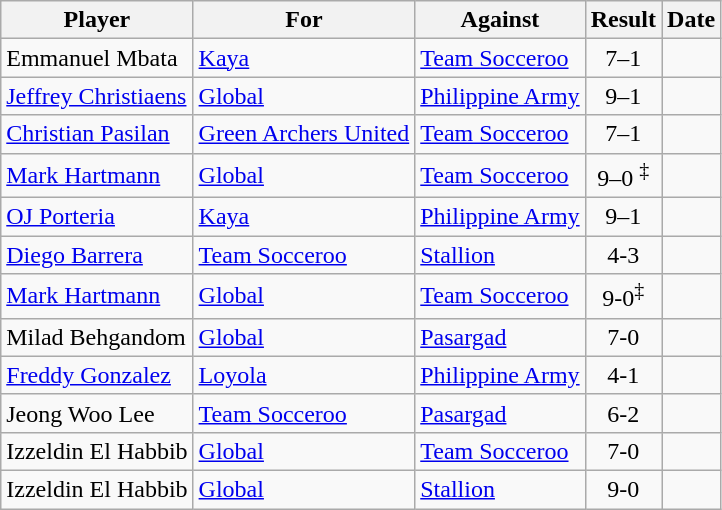<table class="wikitable sortable">
<tr>
<th>Player</th>
<th>For</th>
<th>Against</th>
<th style="text-align:center;">Result</th>
<th>Date</th>
</tr>
<tr>
<td> Emmanuel Mbata</td>
<td><a href='#'>Kaya</a></td>
<td><a href='#'>Team Socceroo</a></td>
<td style="text-align:center;">7–1</td>
<td></td>
</tr>
<tr>
<td> <a href='#'>Jeffrey Christiaens</a></td>
<td><a href='#'>Global</a></td>
<td><a href='#'>Philippine Army</a></td>
<td style="text-align:center;">9–1</td>
<td></td>
</tr>
<tr>
<td> <a href='#'>Christian Pasilan</a></td>
<td><a href='#'>Green Archers United</a></td>
<td><a href='#'>Team Socceroo</a></td>
<td style="text-align:center;">7–1</td>
<td></td>
</tr>
<tr>
<td> <a href='#'>Mark Hartmann</a></td>
<td><a href='#'>Global</a></td>
<td><a href='#'>Team Socceroo</a></td>
<td style="text-align:center;">9–0 <sup>‡</sup></td>
<td></td>
</tr>
<tr>
<td> <a href='#'>OJ Porteria</a></td>
<td><a href='#'>Kaya</a></td>
<td><a href='#'>Philippine Army</a></td>
<td style="text-align:center;">9–1</td>
<td></td>
</tr>
<tr>
<td> <a href='#'>Diego Barrera</a></td>
<td><a href='#'>Team Socceroo</a></td>
<td><a href='#'>Stallion</a></td>
<td style="text-align:center;">4-3</td>
<td></td>
</tr>
<tr>
<td> <a href='#'>Mark Hartmann</a></td>
<td><a href='#'>Global</a></td>
<td><a href='#'>Team Socceroo</a></td>
<td style="text-align:center;">9-0<sup>‡</sup></td>
<td></td>
</tr>
<tr>
<td> Milad Behgandom</td>
<td><a href='#'>Global</a></td>
<td><a href='#'>Pasargad</a></td>
<td style="text-align:center;">7-0</td>
<td></td>
</tr>
<tr>
<td> <a href='#'>Freddy Gonzalez</a></td>
<td><a href='#'>Loyola</a></td>
<td><a href='#'>Philippine Army</a></td>
<td style="text-align:center;">4-1</td>
<td></td>
</tr>
<tr>
<td> Jeong Woo Lee</td>
<td><a href='#'>Team Socceroo</a></td>
<td><a href='#'>Pasargad</a></td>
<td style="text-align:center;">6-2</td>
<td></td>
</tr>
<tr>
<td> Izzeldin El Habbib</td>
<td><a href='#'>Global</a></td>
<td><a href='#'>Team Socceroo</a></td>
<td style="text-align:center;">7-0</td>
<td></td>
</tr>
<tr>
<td> Izzeldin El Habbib</td>
<td><a href='#'>Global</a></td>
<td><a href='#'>Stallion</a></td>
<td style="text-align:center;">9-0</td>
<td></td>
</tr>
</table>
